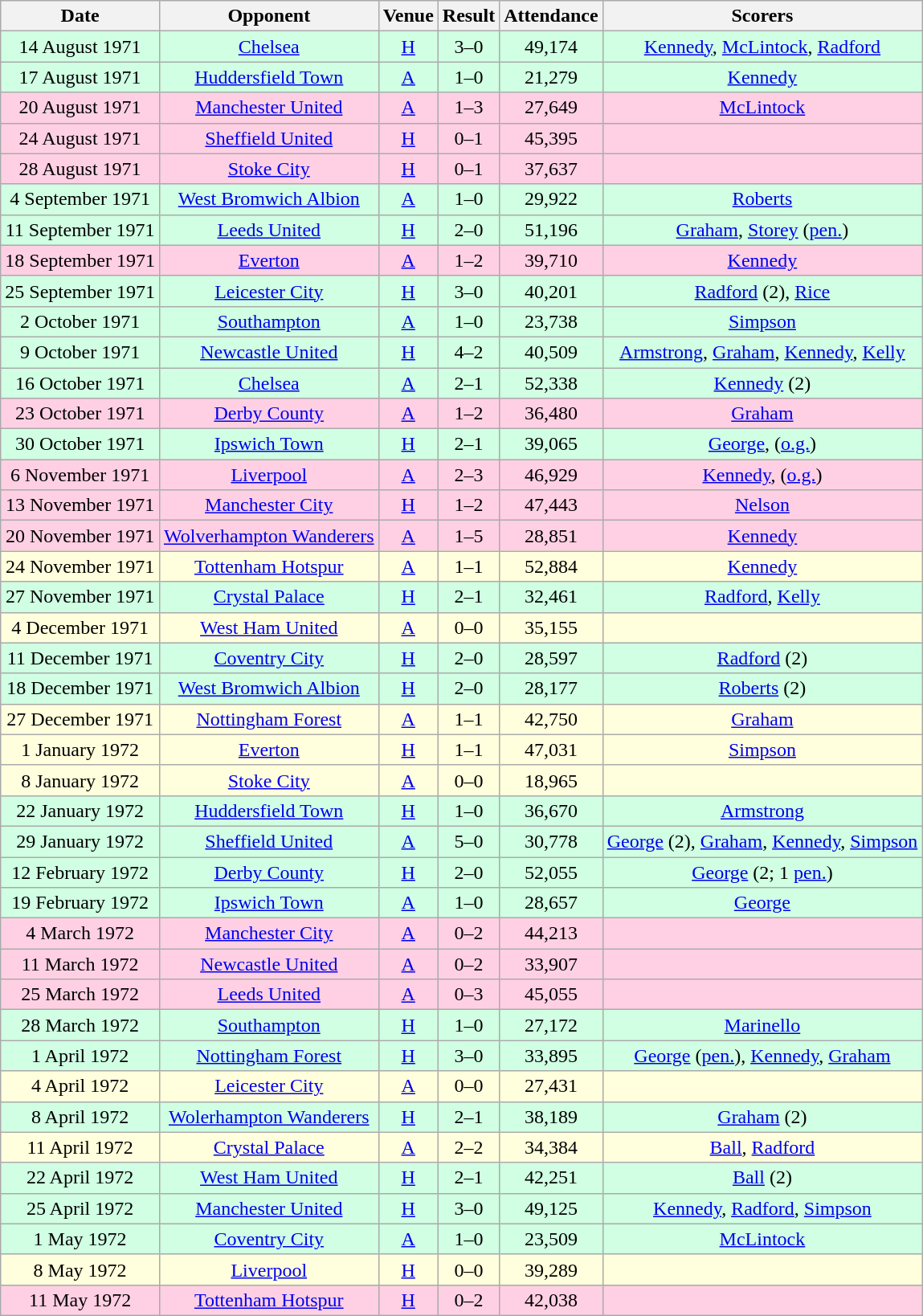<table class="wikitable sortable" style="font-size:100%; text-align:center">
<tr>
<th>Date</th>
<th>Opponent</th>
<th>Venue</th>
<th>Result</th>
<th>Attendance</th>
<th>Scorers</th>
</tr>
<tr style="background-color: #d0ffe3;">
<td>14 August 1971</td>
<td><a href='#'>Chelsea</a></td>
<td><a href='#'>H</a></td>
<td>3–0</td>
<td>49,174</td>
<td><a href='#'>Kennedy</a>, <a href='#'>McLintock</a>, <a href='#'>Radford</a></td>
</tr>
<tr style="background-color: #d0ffe3;">
<td>17 August 1971</td>
<td><a href='#'>Huddersfield Town</a></td>
<td><a href='#'>A</a></td>
<td>1–0</td>
<td>21,279</td>
<td><a href='#'>Kennedy</a></td>
</tr>
<tr style="background-color: #ffd0e3;">
<td>20 August 1971</td>
<td><a href='#'>Manchester United</a></td>
<td><a href='#'>A</a></td>
<td>1–3</td>
<td>27,649</td>
<td><a href='#'>McLintock</a></td>
</tr>
<tr style="background-color: #ffd0e3;">
<td>24 August 1971</td>
<td><a href='#'>Sheffield United</a></td>
<td><a href='#'>H</a></td>
<td>0–1</td>
<td>45,395</td>
<td></td>
</tr>
<tr style="background-color: #ffd0e3;">
<td>28 August 1971</td>
<td><a href='#'>Stoke City</a></td>
<td><a href='#'>H</a></td>
<td>0–1</td>
<td>37,637</td>
<td></td>
</tr>
<tr style="background-color: #d0ffe3;">
<td>4 September 1971</td>
<td><a href='#'>West Bromwich Albion</a></td>
<td><a href='#'>A</a></td>
<td>1–0</td>
<td>29,922</td>
<td><a href='#'>Roberts</a></td>
</tr>
<tr style="background-color: #d0ffe3;">
<td>11 September 1971</td>
<td><a href='#'>Leeds United</a></td>
<td><a href='#'>H</a></td>
<td>2–0</td>
<td>51,196</td>
<td><a href='#'>Graham</a>, <a href='#'>Storey</a> (<a href='#'>pen.</a>)</td>
</tr>
<tr style="background-color: #ffd0e3;">
<td>18 September 1971</td>
<td><a href='#'>Everton</a></td>
<td><a href='#'>A</a></td>
<td>1–2</td>
<td>39,710</td>
<td><a href='#'>Kennedy</a></td>
</tr>
<tr style="background-color: #d0ffe3;">
<td>25 September 1971</td>
<td><a href='#'>Leicester City</a></td>
<td><a href='#'>H</a></td>
<td>3–0</td>
<td>40,201</td>
<td><a href='#'>Radford</a> (2), <a href='#'>Rice</a></td>
</tr>
<tr style="background-color: #d0ffe3;">
<td>2 October 1971</td>
<td><a href='#'>Southampton</a></td>
<td><a href='#'>A</a></td>
<td>1–0</td>
<td>23,738</td>
<td><a href='#'>Simpson</a></td>
</tr>
<tr style="background-color: #d0ffe3;">
<td>9 October 1971</td>
<td><a href='#'>Newcastle United</a></td>
<td><a href='#'>H</a></td>
<td>4–2</td>
<td>40,509</td>
<td><a href='#'>Armstrong</a>, <a href='#'>Graham</a>, <a href='#'>Kennedy</a>, <a href='#'>Kelly</a></td>
</tr>
<tr style="background-color: #d0ffe3;">
<td>16 October 1971</td>
<td><a href='#'>Chelsea</a></td>
<td><a href='#'>A</a></td>
<td>2–1</td>
<td>52,338</td>
<td><a href='#'>Kennedy</a> (2)</td>
</tr>
<tr style="background-color: #ffd0e3;">
<td>23 October 1971</td>
<td><a href='#'>Derby County</a></td>
<td><a href='#'>A</a></td>
<td>1–2</td>
<td>36,480</td>
<td><a href='#'>Graham</a></td>
</tr>
<tr style="background-color: #d0ffe3;">
<td>30 October 1971</td>
<td><a href='#'>Ipswich Town</a></td>
<td><a href='#'>H</a></td>
<td>2–1</td>
<td>39,065</td>
<td><a href='#'>George</a>, (<a href='#'>o.g.</a>)</td>
</tr>
<tr style="background-color: #ffd0e3;">
<td>6 November 1971</td>
<td><a href='#'>Liverpool</a></td>
<td><a href='#'>A</a></td>
<td>2–3</td>
<td>46,929</td>
<td><a href='#'>Kennedy</a>, (<a href='#'>o.g.</a>)</td>
</tr>
<tr style="background-color: #ffd0e3;">
<td>13 November 1971</td>
<td><a href='#'>Manchester City</a></td>
<td><a href='#'>H</a></td>
<td>1–2</td>
<td>47,443</td>
<td><a href='#'>Nelson</a></td>
</tr>
<tr style="background-color: #ffd0e3;">
<td>20 November 1971</td>
<td><a href='#'>Wolverhampton Wanderers</a></td>
<td><a href='#'>A</a></td>
<td>1–5</td>
<td>28,851</td>
<td><a href='#'>Kennedy</a></td>
</tr>
<tr style="background-color: #ffffdd;">
<td>24 November 1971</td>
<td><a href='#'>Tottenham Hotspur</a></td>
<td><a href='#'>A</a></td>
<td>1–1</td>
<td>52,884</td>
<td><a href='#'>Kennedy</a></td>
</tr>
<tr style="background-color: #d0ffe3;">
<td>27 November 1971</td>
<td><a href='#'>Crystal Palace</a></td>
<td><a href='#'>H</a></td>
<td>2–1</td>
<td>32,461</td>
<td><a href='#'>Radford</a>, <a href='#'>Kelly</a></td>
</tr>
<tr style="background-color: #ffffdd;">
<td>4 December 1971</td>
<td><a href='#'>West Ham United</a></td>
<td><a href='#'>A</a></td>
<td>0–0</td>
<td>35,155</td>
<td></td>
</tr>
<tr style="background-color: #d0ffe3;">
<td>11 December 1971</td>
<td><a href='#'>Coventry City</a></td>
<td><a href='#'>H</a></td>
<td>2–0</td>
<td>28,597</td>
<td><a href='#'>Radford</a> (2)</td>
</tr>
<tr style="background-color: #d0ffe3;">
<td>18 December 1971</td>
<td><a href='#'>West Bromwich Albion</a></td>
<td><a href='#'>H</a></td>
<td>2–0</td>
<td>28,177</td>
<td><a href='#'>Roberts</a> (2)</td>
</tr>
<tr style="background-color: #ffffdd;">
<td>27 December 1971</td>
<td><a href='#'>Nottingham Forest</a></td>
<td><a href='#'>A</a></td>
<td>1–1</td>
<td>42,750</td>
<td><a href='#'>Graham</a></td>
</tr>
<tr style="background-color: #ffffdd;">
<td>1 January 1972</td>
<td><a href='#'>Everton</a></td>
<td><a href='#'>H</a></td>
<td>1–1</td>
<td>47,031</td>
<td><a href='#'>Simpson</a></td>
</tr>
<tr style="background-color: #ffffdd;">
<td>8 January 1972</td>
<td><a href='#'>Stoke City</a></td>
<td><a href='#'>A</a></td>
<td>0–0</td>
<td>18,965</td>
<td></td>
</tr>
<tr style="background-color: #d0ffe3;">
<td>22 January 1972</td>
<td><a href='#'>Huddersfield Town</a></td>
<td><a href='#'>H</a></td>
<td>1–0</td>
<td>36,670</td>
<td><a href='#'>Armstrong</a></td>
</tr>
<tr style="background-color: #d0ffe3;">
<td>29 January 1972</td>
<td><a href='#'>Sheffield United</a></td>
<td><a href='#'>A</a></td>
<td>5–0</td>
<td>30,778</td>
<td><a href='#'>George</a> (2), <a href='#'>Graham</a>, <a href='#'>Kennedy</a>, <a href='#'>Simpson</a></td>
</tr>
<tr style="background-color: #d0ffe3;">
<td>12 February 1972</td>
<td><a href='#'>Derby County</a></td>
<td><a href='#'>H</a></td>
<td>2–0</td>
<td>52,055</td>
<td><a href='#'>George</a> (2; 1 <a href='#'>pen.</a>)</td>
</tr>
<tr style="background-color: #d0ffe3;">
<td>19 February 1972</td>
<td><a href='#'>Ipswich Town</a></td>
<td><a href='#'>A</a></td>
<td>1–0</td>
<td>28,657</td>
<td><a href='#'>George</a></td>
</tr>
<tr style="background-color: #ffd0e3;">
<td>4 March 1972</td>
<td><a href='#'>Manchester City</a></td>
<td><a href='#'>A</a></td>
<td>0–2</td>
<td>44,213</td>
<td></td>
</tr>
<tr style="background-color: #ffd0e3;">
<td>11 March 1972</td>
<td><a href='#'>Newcastle United</a></td>
<td><a href='#'>A</a></td>
<td>0–2</td>
<td>33,907</td>
<td></td>
</tr>
<tr style="background-color: #ffd0e3;">
<td>25 March 1972</td>
<td><a href='#'>Leeds United</a></td>
<td><a href='#'>A</a></td>
<td>0–3</td>
<td>45,055</td>
<td></td>
</tr>
<tr style="background-color: #d0ffe3;">
<td>28 March 1972</td>
<td><a href='#'>Southampton</a></td>
<td><a href='#'>H</a></td>
<td>1–0</td>
<td>27,172</td>
<td><a href='#'>Marinello</a></td>
</tr>
<tr style="background-color: #d0ffe3;">
<td>1 April 1972</td>
<td><a href='#'>Nottingham Forest</a></td>
<td><a href='#'>H</a></td>
<td>3–0</td>
<td>33,895</td>
<td><a href='#'>George</a> (<a href='#'>pen.</a>), <a href='#'>Kennedy</a>, <a href='#'>Graham</a></td>
</tr>
<tr style="background-color: #ffffdd;">
<td>4 April 1972</td>
<td><a href='#'>Leicester City</a></td>
<td><a href='#'>A</a></td>
<td>0–0</td>
<td>27,431</td>
<td></td>
</tr>
<tr style="background-color: #d0ffe3;">
<td>8 April 1972</td>
<td><a href='#'>Wolerhampton Wanderers</a></td>
<td><a href='#'>H</a></td>
<td>2–1</td>
<td>38,189</td>
<td><a href='#'>Graham</a> (2)</td>
</tr>
<tr style="background-color: #ffffdd;">
<td>11 April 1972</td>
<td><a href='#'>Crystal Palace</a></td>
<td><a href='#'>A</a></td>
<td>2–2</td>
<td>34,384</td>
<td><a href='#'>Ball</a>, <a href='#'>Radford</a></td>
</tr>
<tr style="background-color: #d0ffe3;">
<td>22 April 1972</td>
<td><a href='#'>West Ham United</a></td>
<td><a href='#'>H</a></td>
<td>2–1</td>
<td>42,251</td>
<td><a href='#'>Ball</a> (2)</td>
</tr>
<tr style="background-color: #d0ffe3;">
<td>25 April 1972</td>
<td><a href='#'>Manchester United</a></td>
<td><a href='#'>H</a></td>
<td>3–0</td>
<td>49,125</td>
<td><a href='#'>Kennedy</a>, <a href='#'>Radford</a>, <a href='#'>Simpson</a></td>
</tr>
<tr style="background-color: #d0ffe3;">
<td>1 May 1972</td>
<td><a href='#'>Coventry City</a></td>
<td><a href='#'>A</a></td>
<td>1–0</td>
<td>23,509</td>
<td><a href='#'>McLintock</a></td>
</tr>
<tr style="background-color: #ffffdd;">
<td>8 May 1972</td>
<td><a href='#'>Liverpool</a></td>
<td><a href='#'>H</a></td>
<td>0–0</td>
<td>39,289</td>
<td></td>
</tr>
<tr style="background-color: #ffd0e3;">
<td>11 May 1972</td>
<td><a href='#'>Tottenham Hotspur</a></td>
<td><a href='#'>H</a></td>
<td>0–2</td>
<td>42,038</td>
<td></td>
</tr>
</table>
